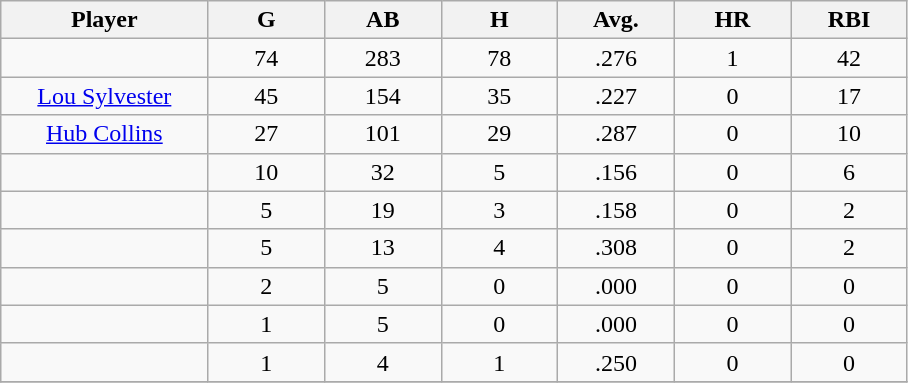<table class="wikitable sortable">
<tr>
<th bgcolor="#DDDDFF" width="16%">Player</th>
<th bgcolor="#DDDDFF" width="9%">G</th>
<th bgcolor="#DDDDFF" width="9%">AB</th>
<th bgcolor="#DDDDFF" width="9%">H</th>
<th bgcolor="#DDDDFF" width="9%">Avg.</th>
<th bgcolor="#DDDDFF" width="9%">HR</th>
<th bgcolor="#DDDDFF" width="9%">RBI</th>
</tr>
<tr align="center">
<td></td>
<td>74</td>
<td>283</td>
<td>78</td>
<td>.276</td>
<td>1</td>
<td>42</td>
</tr>
<tr align="center">
<td><a href='#'>Lou Sylvester</a></td>
<td>45</td>
<td>154</td>
<td>35</td>
<td>.227</td>
<td>0</td>
<td>17</td>
</tr>
<tr align="center">
<td><a href='#'>Hub Collins</a></td>
<td>27</td>
<td>101</td>
<td>29</td>
<td>.287</td>
<td>0</td>
<td>10</td>
</tr>
<tr align="center">
<td></td>
<td>10</td>
<td>32</td>
<td>5</td>
<td>.156</td>
<td>0</td>
<td>6</td>
</tr>
<tr align="center">
<td></td>
<td>5</td>
<td>19</td>
<td>3</td>
<td>.158</td>
<td>0</td>
<td>2</td>
</tr>
<tr align="center">
<td></td>
<td>5</td>
<td>13</td>
<td>4</td>
<td>.308</td>
<td>0</td>
<td>2</td>
</tr>
<tr align="center">
<td></td>
<td>2</td>
<td>5</td>
<td>0</td>
<td>.000</td>
<td>0</td>
<td>0</td>
</tr>
<tr align="center">
<td></td>
<td>1</td>
<td>5</td>
<td>0</td>
<td>.000</td>
<td>0</td>
<td>0</td>
</tr>
<tr align="center">
<td></td>
<td>1</td>
<td>4</td>
<td>1</td>
<td>.250</td>
<td>0</td>
<td>0</td>
</tr>
<tr align="center">
</tr>
</table>
